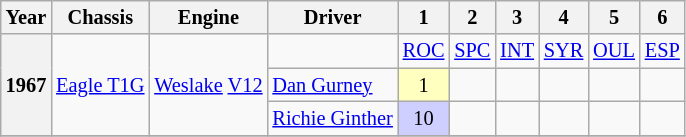<table class="wikitable" style="text-align:center; font-size:85%">
<tr>
<th>Year</th>
<th>Chassis</th>
<th>Engine</th>
<th>Driver</th>
<th>1</th>
<th>2</th>
<th>3</th>
<th>4</th>
<th>5</th>
<th>6</th>
</tr>
<tr>
<th rowspan="3">1967</th>
<td rowspan="3"><a href='#'>Eagle T1G</a></td>
<td rowspan="3"><a href='#'>Weslake</a> <a href='#'>V12</a></td>
<td></td>
<td><a href='#'>ROC</a></td>
<td><a href='#'>SPC</a></td>
<td><a href='#'>INT</a></td>
<td><a href='#'>SYR</a></td>
<td><a href='#'>OUL</a></td>
<td><a href='#'>ESP</a></td>
</tr>
<tr>
<td align="left"> <a href='#'>Dan Gurney</a></td>
<td style="background:#FFFFBF;">1</td>
<td></td>
<td></td>
<td></td>
<td></td>
<td></td>
</tr>
<tr>
<td align="left"> <a href='#'>Richie Ginther</a></td>
<td style="background:#CFCFFF;">10</td>
<td></td>
<td></td>
<td></td>
<td></td>
<td></td>
</tr>
<tr>
</tr>
</table>
